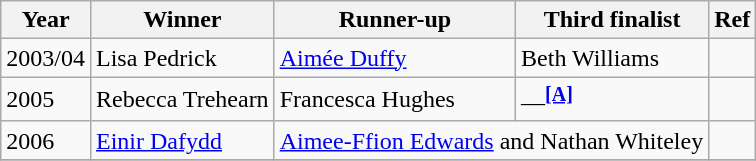<table class="wikitable">
<tr>
<th>Year</th>
<th>Winner</th>
<th>Runner-up</th>
<th>Third finalist</th>
<th>Ref</th>
</tr>
<tr>
<td>2003/04</td>
<td>Lisa Pedrick</td>
<td><a href='#'>Aimée Duffy</a></td>
<td>Beth Williams</td>
<td align="center"></td>
</tr>
<tr>
<td>2005</td>
<td>Rebecca Trehearn</td>
<td>Francesca Hughes</td>
<td>—<sup><span></span><a href='#'><strong>[A]</strong></a></sup></td>
<td align="center"></td>
</tr>
<tr>
<td>2006</td>
<td><a href='#'>Einir Dafydd</a></td>
<td colspan="2"><a href='#'>Aimee-Ffion Edwards</a> and Nathan Whiteley</td>
<td align="center"></td>
</tr>
<tr>
</tr>
</table>
